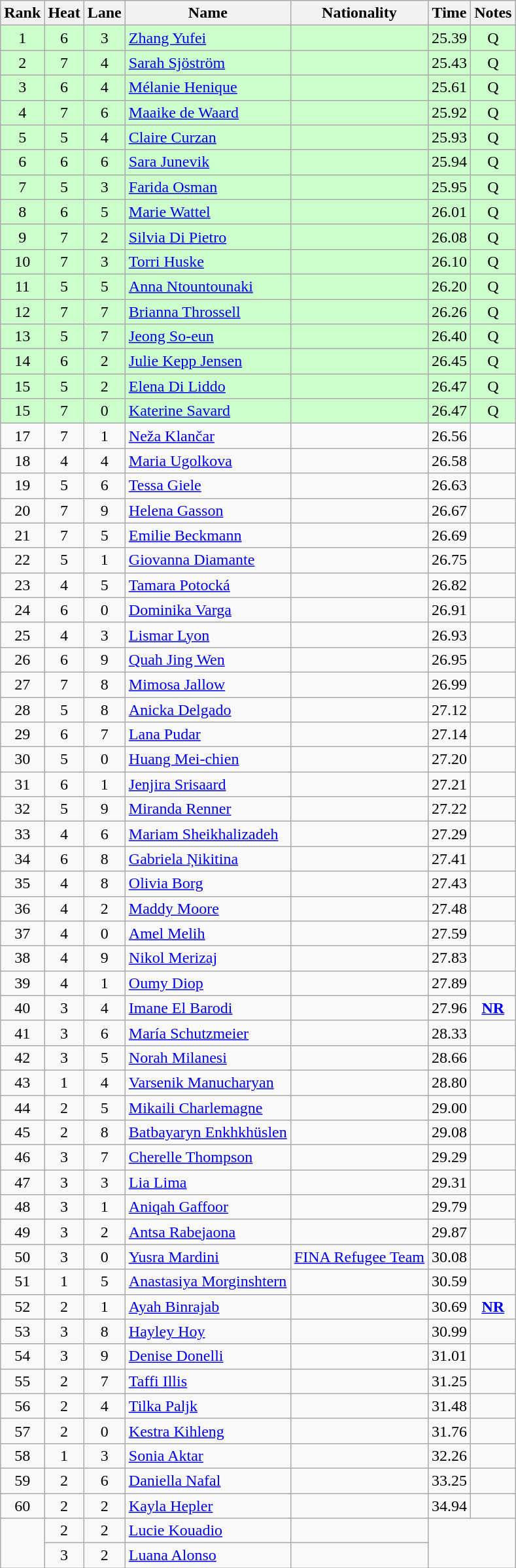<table class="wikitable sortable" style="text-align:center">
<tr>
<th>Rank</th>
<th>Heat</th>
<th>Lane</th>
<th>Name</th>
<th>Nationality</th>
<th>Time</th>
<th>Notes</th>
</tr>
<tr bgcolor=ccffcc>
<td>1</td>
<td>6</td>
<td>3</td>
<td align=left><a href='#'>Zhang Yufei</a></td>
<td align=left></td>
<td>25.39</td>
<td>Q</td>
</tr>
<tr bgcolor=ccffcc>
<td>2</td>
<td>7</td>
<td>4</td>
<td align=left><a href='#'>Sarah Sjöström</a></td>
<td align=left></td>
<td>25.43</td>
<td>Q</td>
</tr>
<tr bgcolor=ccffcc>
<td>3</td>
<td>6</td>
<td>4</td>
<td align=left><a href='#'>Mélanie Henique</a></td>
<td align=left></td>
<td>25.61</td>
<td>Q</td>
</tr>
<tr bgcolor=ccffcc>
<td>4</td>
<td>7</td>
<td>6</td>
<td align=left><a href='#'>Maaike de Waard</a></td>
<td align=left></td>
<td>25.92</td>
<td>Q</td>
</tr>
<tr bgcolor=ccffcc>
<td>5</td>
<td>5</td>
<td>4</td>
<td align=left><a href='#'>Claire Curzan</a></td>
<td align=left></td>
<td>25.93</td>
<td>Q</td>
</tr>
<tr bgcolor=ccffcc>
<td>6</td>
<td>6</td>
<td>6</td>
<td align=left><a href='#'>Sara Junevik</a></td>
<td align=left></td>
<td>25.94</td>
<td>Q</td>
</tr>
<tr bgcolor=ccffcc>
<td>7</td>
<td>5</td>
<td>3</td>
<td align=left><a href='#'>Farida Osman</a></td>
<td align=left></td>
<td>25.95</td>
<td>Q</td>
</tr>
<tr bgcolor=ccffcc>
<td>8</td>
<td>6</td>
<td>5</td>
<td align=left><a href='#'>Marie Wattel</a></td>
<td align=left></td>
<td>26.01</td>
<td>Q</td>
</tr>
<tr bgcolor=ccffcc>
<td>9</td>
<td>7</td>
<td>2</td>
<td align=left><a href='#'>Silvia Di Pietro</a></td>
<td align=left></td>
<td>26.08</td>
<td>Q</td>
</tr>
<tr bgcolor=ccffcc>
<td>10</td>
<td>7</td>
<td>3</td>
<td align=left><a href='#'>Torri Huske</a></td>
<td align=left></td>
<td>26.10</td>
<td>Q</td>
</tr>
<tr bgcolor=ccffcc>
<td>11</td>
<td>5</td>
<td>5</td>
<td align=left><a href='#'>Anna Ntountounaki</a></td>
<td align=left></td>
<td>26.20</td>
<td>Q</td>
</tr>
<tr bgcolor=ccffcc>
<td>12</td>
<td>7</td>
<td>7</td>
<td align=left><a href='#'>Brianna Throssell</a></td>
<td align=left></td>
<td>26.26</td>
<td>Q</td>
</tr>
<tr bgcolor=ccffcc>
<td>13</td>
<td>5</td>
<td>7</td>
<td align=left><a href='#'>Jeong So-eun</a></td>
<td align=left></td>
<td>26.40</td>
<td>Q</td>
</tr>
<tr bgcolor=ccffcc>
<td>14</td>
<td>6</td>
<td>2</td>
<td align=left><a href='#'>Julie Kepp Jensen</a></td>
<td align=left></td>
<td>26.45</td>
<td>Q</td>
</tr>
<tr bgcolor=ccffcc>
<td>15</td>
<td>5</td>
<td>2</td>
<td align=left><a href='#'>Elena Di Liddo</a></td>
<td align=left></td>
<td>26.47</td>
<td>Q</td>
</tr>
<tr bgcolor=ccffcc>
<td>15</td>
<td>7</td>
<td>0</td>
<td align=left><a href='#'>Katerine Savard</a></td>
<td align=left></td>
<td>26.47</td>
<td>Q</td>
</tr>
<tr>
<td>17</td>
<td>7</td>
<td>1</td>
<td align=left><a href='#'>Neža Klančar</a></td>
<td align=left></td>
<td>26.56</td>
<td></td>
</tr>
<tr>
<td>18</td>
<td>4</td>
<td>4</td>
<td align=left><a href='#'>Maria Ugolkova</a></td>
<td align=left></td>
<td>26.58</td>
<td></td>
</tr>
<tr>
<td>19</td>
<td>5</td>
<td>6</td>
<td align=left><a href='#'>Tessa Giele</a></td>
<td align=left></td>
<td>26.63</td>
<td></td>
</tr>
<tr>
<td>20</td>
<td>7</td>
<td>9</td>
<td align=left><a href='#'>Helena Gasson</a></td>
<td align=left></td>
<td>26.67</td>
<td></td>
</tr>
<tr>
<td>21</td>
<td>7</td>
<td>5</td>
<td align=left><a href='#'>Emilie Beckmann</a></td>
<td align=left></td>
<td>26.69</td>
<td></td>
</tr>
<tr>
<td>22</td>
<td>5</td>
<td>1</td>
<td align=left><a href='#'>Giovanna Diamante</a></td>
<td align=left></td>
<td>26.75</td>
<td></td>
</tr>
<tr>
<td>23</td>
<td>4</td>
<td>5</td>
<td align=left><a href='#'>Tamara Potocká</a></td>
<td align=left></td>
<td>26.82</td>
<td></td>
</tr>
<tr>
<td>24</td>
<td>6</td>
<td>0</td>
<td align=left><a href='#'>Dominika Varga</a></td>
<td align=left></td>
<td>26.91</td>
<td></td>
</tr>
<tr>
<td>25</td>
<td>4</td>
<td>3</td>
<td align=left><a href='#'>Lismar Lyon</a></td>
<td align=left></td>
<td>26.93</td>
<td></td>
</tr>
<tr>
<td>26</td>
<td>6</td>
<td>9</td>
<td align=left><a href='#'>Quah Jing Wen</a></td>
<td align=left></td>
<td>26.95</td>
<td></td>
</tr>
<tr>
<td>27</td>
<td>7</td>
<td>8</td>
<td align=left><a href='#'>Mimosa Jallow</a></td>
<td align=left></td>
<td>26.99</td>
<td></td>
</tr>
<tr>
<td>28</td>
<td>5</td>
<td>8</td>
<td align=left><a href='#'>Anicka Delgado</a></td>
<td align=left></td>
<td>27.12</td>
<td></td>
</tr>
<tr>
<td>29</td>
<td>6</td>
<td>7</td>
<td align=left><a href='#'>Lana Pudar</a></td>
<td align=left></td>
<td>27.14</td>
<td></td>
</tr>
<tr>
<td>30</td>
<td>5</td>
<td>0</td>
<td align=left><a href='#'>Huang Mei-chien</a></td>
<td align=left></td>
<td>27.20</td>
<td></td>
</tr>
<tr>
<td>31</td>
<td>6</td>
<td>1</td>
<td align=left><a href='#'>Jenjira Srisaard</a></td>
<td align=left></td>
<td>27.21</td>
<td></td>
</tr>
<tr>
<td>32</td>
<td>5</td>
<td>9</td>
<td align=left><a href='#'>Miranda Renner</a></td>
<td align=left></td>
<td>27.22</td>
<td></td>
</tr>
<tr>
<td>33</td>
<td>4</td>
<td>6</td>
<td align=left><a href='#'>Mariam Sheikhalizadeh</a></td>
<td align=left></td>
<td>27.29</td>
<td></td>
</tr>
<tr>
<td>34</td>
<td>6</td>
<td>8</td>
<td align=left><a href='#'>Gabriela Ņikitina</a></td>
<td align=left></td>
<td>27.41</td>
<td></td>
</tr>
<tr>
<td>35</td>
<td>4</td>
<td>8</td>
<td align=left><a href='#'>Olivia Borg</a></td>
<td align=left></td>
<td>27.43</td>
<td></td>
</tr>
<tr>
<td>36</td>
<td>4</td>
<td>2</td>
<td align=left><a href='#'>Maddy Moore</a></td>
<td align=left></td>
<td>27.48</td>
<td></td>
</tr>
<tr>
<td>37</td>
<td>4</td>
<td>0</td>
<td align=left><a href='#'>Amel Melih</a></td>
<td align=left></td>
<td>27.59</td>
<td></td>
</tr>
<tr>
<td>38</td>
<td>4</td>
<td>9</td>
<td align=left><a href='#'>Nikol Merizaj</a></td>
<td align=left></td>
<td>27.83</td>
<td></td>
</tr>
<tr>
<td>39</td>
<td>4</td>
<td>1</td>
<td align=left><a href='#'>Oumy Diop</a></td>
<td align=left></td>
<td>27.89</td>
<td></td>
</tr>
<tr>
<td>40</td>
<td>3</td>
<td>4</td>
<td align=left><a href='#'>Imane El Barodi</a></td>
<td align=left></td>
<td>27.96</td>
<td><strong><a href='#'>NR</a></strong></td>
</tr>
<tr>
<td>41</td>
<td>3</td>
<td>6</td>
<td align=left><a href='#'>María Schutzmeier</a></td>
<td align=left></td>
<td>28.33</td>
<td></td>
</tr>
<tr>
<td>42</td>
<td>3</td>
<td>5</td>
<td align=left><a href='#'>Norah Milanesi</a></td>
<td align=left></td>
<td>28.66</td>
<td></td>
</tr>
<tr>
<td>43</td>
<td>1</td>
<td>4</td>
<td align=left><a href='#'>Varsenik Manucharyan</a></td>
<td align=left></td>
<td>28.80</td>
<td></td>
</tr>
<tr>
<td>44</td>
<td>2</td>
<td>5</td>
<td align=left><a href='#'>Mikaili Charlemagne</a></td>
<td align=left></td>
<td>29.00</td>
<td></td>
</tr>
<tr>
<td>45</td>
<td>2</td>
<td>8</td>
<td align=left><a href='#'>Batbayaryn Enkhkhüslen</a></td>
<td align=left></td>
<td>29.08</td>
<td></td>
</tr>
<tr>
<td>46</td>
<td>3</td>
<td>7</td>
<td align=left><a href='#'>Cherelle Thompson</a></td>
<td align=left></td>
<td>29.29</td>
<td></td>
</tr>
<tr>
<td>47</td>
<td>3</td>
<td>3</td>
<td align=left><a href='#'>Lia Lima</a></td>
<td align=left></td>
<td>29.31</td>
<td></td>
</tr>
<tr>
<td>48</td>
<td>3</td>
<td>1</td>
<td align=left><a href='#'>Aniqah Gaffoor</a></td>
<td align=left></td>
<td>29.79</td>
<td></td>
</tr>
<tr>
<td>49</td>
<td>3</td>
<td>2</td>
<td align=left><a href='#'>Antsa Rabejaona</a></td>
<td align=left></td>
<td>29.87</td>
<td></td>
</tr>
<tr>
<td>50</td>
<td>3</td>
<td>0</td>
<td align=left><a href='#'>Yusra Mardini</a></td>
<td align=left><a href='#'>FINA Refugee Team</a></td>
<td>30.08</td>
<td></td>
</tr>
<tr>
<td>51</td>
<td>1</td>
<td>5</td>
<td align=left><a href='#'>Anastasiya Morginshtern</a></td>
<td align=left></td>
<td>30.59</td>
<td></td>
</tr>
<tr>
<td>52</td>
<td>2</td>
<td>1</td>
<td align=left><a href='#'>Ayah Binrajab</a></td>
<td align=left></td>
<td>30.69</td>
<td><strong><a href='#'>NR</a></strong></td>
</tr>
<tr>
<td>53</td>
<td>3</td>
<td>8</td>
<td align=left><a href='#'>Hayley Hoy</a></td>
<td align=left></td>
<td>30.99</td>
<td></td>
</tr>
<tr>
<td>54</td>
<td>3</td>
<td>9</td>
<td align=left><a href='#'>Denise Donelli</a></td>
<td align=left></td>
<td>31.01</td>
<td></td>
</tr>
<tr>
<td>55</td>
<td>2</td>
<td>7</td>
<td align=left><a href='#'>Taffi Illis</a></td>
<td align=left></td>
<td>31.25</td>
<td></td>
</tr>
<tr>
<td>56</td>
<td>2</td>
<td>4</td>
<td align=left><a href='#'>Tilka Paljk</a></td>
<td align=left></td>
<td>31.48</td>
<td></td>
</tr>
<tr>
<td>57</td>
<td>2</td>
<td>0</td>
<td align=left><a href='#'>Kestra Kihleng</a></td>
<td align=left></td>
<td>31.76</td>
<td></td>
</tr>
<tr>
<td>58</td>
<td>1</td>
<td>3</td>
<td align=left><a href='#'>Sonia Aktar</a></td>
<td align=left></td>
<td>32.26</td>
<td></td>
</tr>
<tr>
<td>59</td>
<td>2</td>
<td>6</td>
<td align=left><a href='#'>Daniella Nafal</a></td>
<td align=left></td>
<td>33.25</td>
<td></td>
</tr>
<tr>
<td>60</td>
<td>2</td>
<td>2</td>
<td align=left><a href='#'>Kayla Hepler</a></td>
<td align=left></td>
<td>34.94</td>
<td></td>
</tr>
<tr>
<td rowspan=2></td>
<td>2</td>
<td>2</td>
<td align=left><a href='#'>Lucie Kouadio</a></td>
<td align=left></td>
<td colspan=2 rowspan=2></td>
</tr>
<tr>
<td>3</td>
<td>2</td>
<td align=left><a href='#'>Luana Alonso</a></td>
<td align=left></td>
</tr>
</table>
